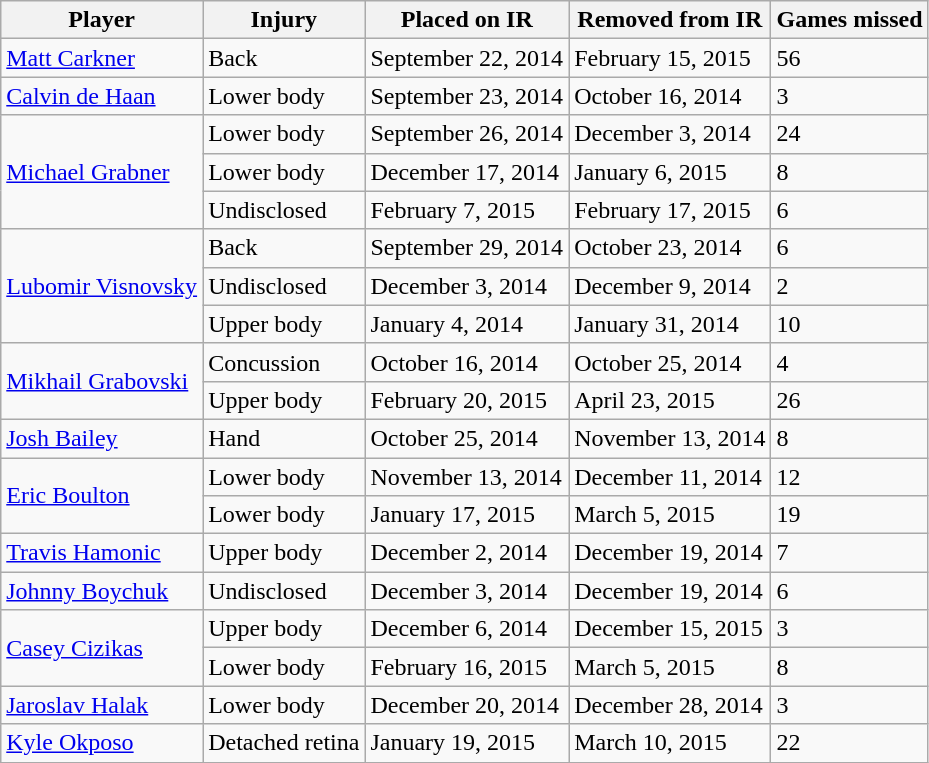<table class="wikitable">
<tr>
<th scope="col">Player</th>
<th scope="col">Injury</th>
<th scope="col">Placed on IR</th>
<th scope="col">Removed from IR</th>
<th scope="col">Games missed</th>
</tr>
<tr>
<td><a href='#'>Matt Carkner</a></td>
<td>Back</td>
<td>September 22, 2014</td>
<td>February 15, 2015</td>
<td>56</td>
</tr>
<tr>
<td><a href='#'>Calvin de Haan</a></td>
<td>Lower body</td>
<td>September 23, 2014</td>
<td>October 16, 2014</td>
<td>3</td>
</tr>
<tr>
<td rowspan=3><a href='#'>Michael Grabner</a></td>
<td>Lower body</td>
<td>September 26, 2014</td>
<td>December 3, 2014</td>
<td>24</td>
</tr>
<tr>
<td>Lower body</td>
<td>December 17, 2014</td>
<td>January 6, 2015</td>
<td>8</td>
</tr>
<tr>
<td>Undisclosed</td>
<td>February 7, 2015</td>
<td>February 17, 2015</td>
<td>6</td>
</tr>
<tr>
<td rowspan=3><a href='#'>Lubomir Visnovsky</a></td>
<td>Back</td>
<td>September 29, 2014</td>
<td>October 23, 2014</td>
<td>6</td>
</tr>
<tr>
<td>Undisclosed</td>
<td>December 3, 2014</td>
<td>December 9, 2014</td>
<td>2</td>
</tr>
<tr>
<td>Upper body</td>
<td>January 4, 2014</td>
<td>January 31, 2014</td>
<td>10</td>
</tr>
<tr>
<td rowspan="2"><a href='#'>Mikhail Grabovski</a></td>
<td>Concussion</td>
<td>October 16, 2014</td>
<td>October 25, 2014</td>
<td>4</td>
</tr>
<tr>
<td>Upper body</td>
<td>February 20, 2015</td>
<td>April 23, 2015</td>
<td>26</td>
</tr>
<tr>
<td><a href='#'>Josh Bailey</a></td>
<td>Hand</td>
<td>October 25, 2014</td>
<td>November 13, 2014</td>
<td>8</td>
</tr>
<tr>
<td rowspan=2><a href='#'>Eric Boulton</a></td>
<td>Lower body</td>
<td>November 13, 2014</td>
<td>December 11, 2014</td>
<td>12</td>
</tr>
<tr>
<td>Lower body</td>
<td>January 17, 2015</td>
<td>March 5, 2015</td>
<td>19</td>
</tr>
<tr>
<td><a href='#'>Travis Hamonic</a></td>
<td>Upper body</td>
<td>December 2, 2014</td>
<td>December 19, 2014</td>
<td>7</td>
</tr>
<tr>
<td><a href='#'>Johnny Boychuk</a></td>
<td>Undisclosed</td>
<td>December 3, 2014</td>
<td>December 19, 2014</td>
<td>6</td>
</tr>
<tr>
<td rowspan="2"><a href='#'>Casey Cizikas</a></td>
<td>Upper body</td>
<td>December 6, 2014</td>
<td>December 15, 2015</td>
<td>3</td>
</tr>
<tr>
<td>Lower body</td>
<td>February 16, 2015</td>
<td>March 5, 2015</td>
<td>8</td>
</tr>
<tr>
<td><a href='#'>Jaroslav Halak</a></td>
<td>Lower body</td>
<td>December 20, 2014</td>
<td>December 28, 2014</td>
<td>3</td>
</tr>
<tr>
<td><a href='#'>Kyle Okposo</a></td>
<td>Detached retina</td>
<td>January 19, 2015</td>
<td>March 10, 2015</td>
<td>22</td>
</tr>
</table>
